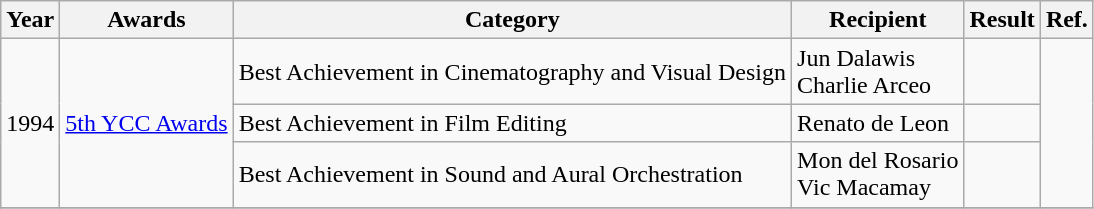<table class="wikitable">
<tr>
<th>Year</th>
<th>Awards</th>
<th>Category</th>
<th>Recipient</th>
<th>Result</th>
<th>Ref.</th>
</tr>
<tr>
<td rowspan="3">1994</td>
<td rowspan="3"><a href='#'>5th YCC Awards</a></td>
<td>Best Achievement in Cinematography and Visual Design</td>
<td>Jun Dalawis<br>Charlie Arceo</td>
<td></td>
<td rowspan="3"></td>
</tr>
<tr>
<td>Best Achievement in Film Editing</td>
<td>Renato de Leon</td>
<td></td>
</tr>
<tr>
<td>Best Achievement in Sound and Aural Orchestration</td>
<td>Mon del Rosario<br>Vic Macamay</td>
<td></td>
</tr>
<tr>
</tr>
</table>
